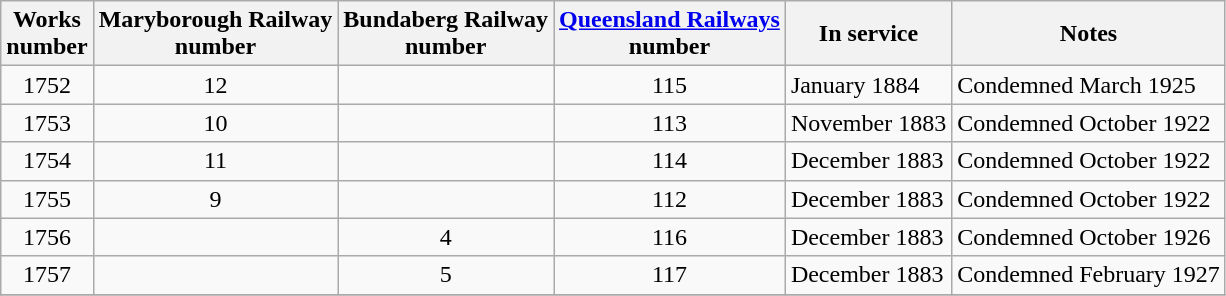<table class="wikitable sortable">
<tr>
<th>Works<br>number</th>
<th>Maryborough Railway<br>number</th>
<th>Bundaberg Railway<br>number</th>
<th><a href='#'>Queensland Railways</a><br>number</th>
<th>In service</th>
<th>Notes</th>
</tr>
<tr>
<td align=center>1752</td>
<td align=center>12</td>
<td align=center></td>
<td align=center>115</td>
<td>January 1884</td>
<td>Condemned March 1925</td>
</tr>
<tr>
<td align=center>1753</td>
<td align=center>10</td>
<td align=center></td>
<td align=center>113</td>
<td>November 1883</td>
<td>Condemned October 1922</td>
</tr>
<tr>
<td align=center>1754</td>
<td align=center>11</td>
<td align=center></td>
<td align=center>114</td>
<td>December 1883</td>
<td>Condemned October 1922</td>
</tr>
<tr>
<td align=center>1755</td>
<td align=center>9</td>
<td align=center></td>
<td align=center>112</td>
<td>December 1883</td>
<td>Condemned October 1922</td>
</tr>
<tr>
<td align=center>1756</td>
<td align=center></td>
<td align=center>4</td>
<td align=center>116</td>
<td>December 1883</td>
<td>Condemned October 1926</td>
</tr>
<tr>
<td align=center>1757</td>
<td align=center></td>
<td align=center>5</td>
<td align=center>117</td>
<td>December 1883</td>
<td>Condemned February 1927</td>
</tr>
<tr>
</tr>
</table>
